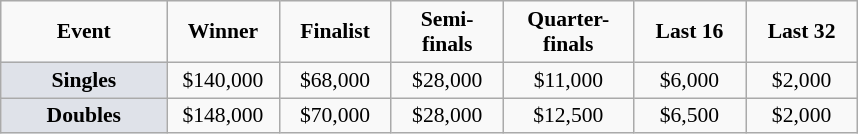<table class="wikitable" style="font-size:90%; text-align:center">
<tr>
<td width="104px"><strong>Event</strong></td>
<td width="68px"><strong>Winner</strong></td>
<td width="68px"><strong>Finalist</strong></td>
<td width="68px"><strong>Semi-finals</strong></td>
<td width="80px"><strong>Quarter-finals</strong></td>
<td width="68px"><strong>Last 16</strong></td>
<td width="68px"><strong>Last 32</strong></td>
</tr>
<tr>
<td bgcolor="#dfe2e9"><strong>Singles</strong></td>
<td>$140,000</td>
<td>$68,000</td>
<td>$28,000</td>
<td>$11,000</td>
<td>$6,000</td>
<td>$2,000</td>
</tr>
<tr>
<td bgcolor="#dfe2e9"><strong>Doubles</strong></td>
<td>$148,000</td>
<td>$70,000</td>
<td>$28,000</td>
<td>$12,500</td>
<td>$6,500</td>
<td>$2,000</td>
</tr>
</table>
